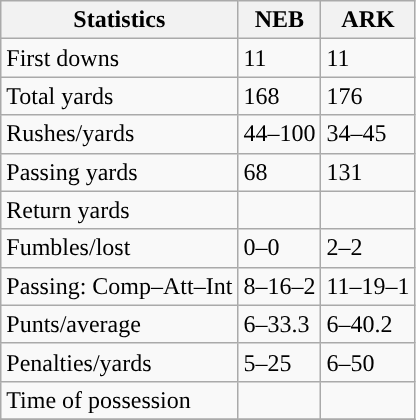<table class="wikitable" style="float: left;">
<tr>
<th>Statistics</th>
<th>NEB</th>
<th>ARK</th>
</tr>
<tr>
<td>First downs</td>
<td>11</td>
<td>11</td>
</tr>
<tr>
<td>Total yards</td>
<td>168</td>
<td>176</td>
</tr>
<tr>
<td>Rushes/yards</td>
<td>44–100</td>
<td>34–45</td>
</tr>
<tr>
<td>Passing yards</td>
<td>68</td>
<td>131</td>
</tr>
<tr>
<td>Return yards</td>
<td></td>
<td></td>
</tr>
<tr>
<td>Fumbles/lost</td>
<td>0–0</td>
<td>2–2</td>
</tr>
<tr>
<td>Passing: Comp–Att–Int</td>
<td>8–16–2</td>
<td>11–19–1</td>
</tr>
<tr>
<td>Punts/average</td>
<td>6–33.3</td>
<td>6–40.2</td>
</tr>
<tr>
<td>Penalties/yards</td>
<td>5–25</td>
<td>6–50</td>
</tr>
<tr>
<td>Time of possession</td>
<td></td>
<td></td>
</tr>
<tr>
</tr>
</table>
